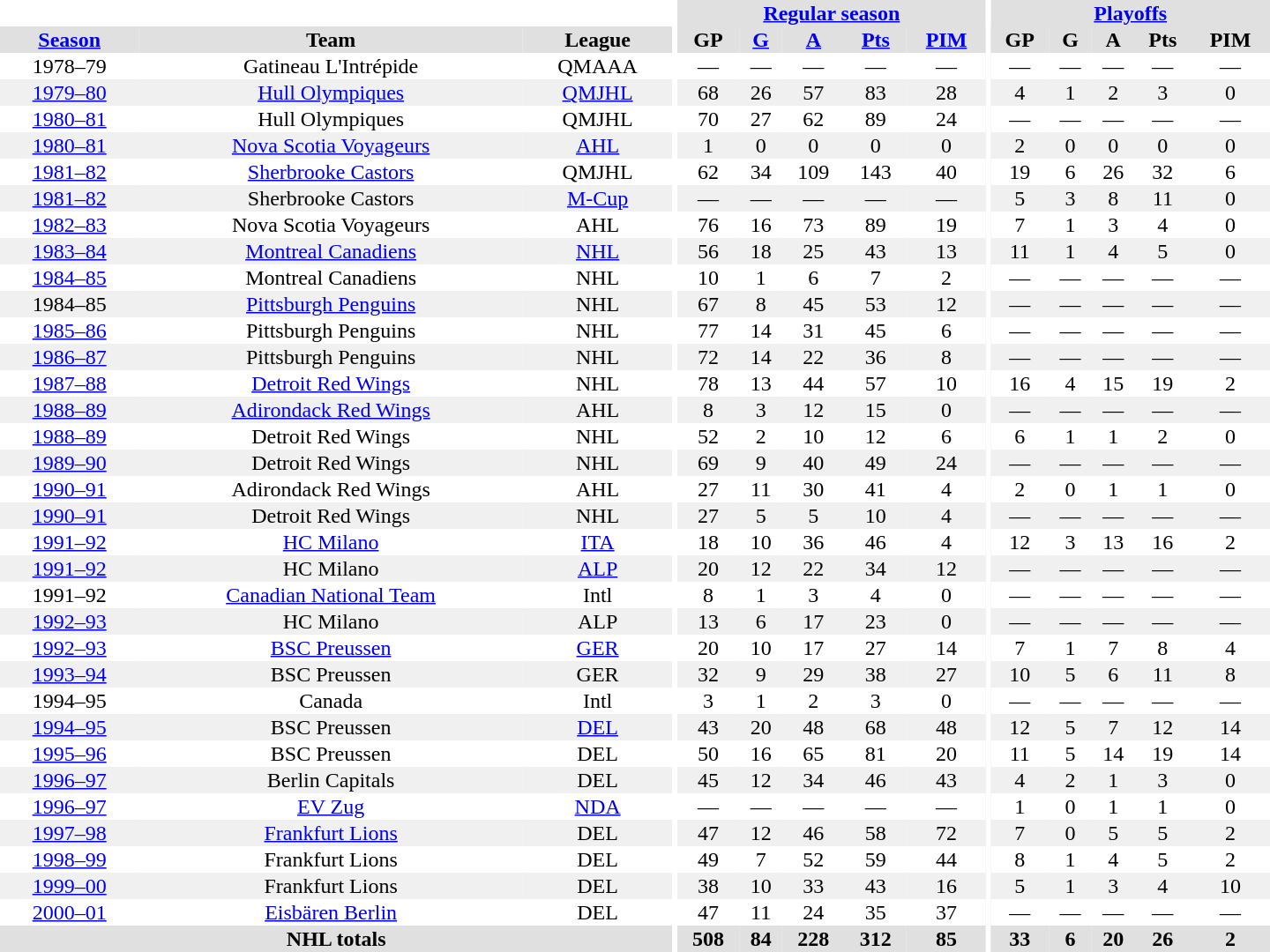<table border="0" cellpadding="1" cellspacing="0" style="text-align:center; width:60em">
<tr bgcolor="#e0e0e0">
<th colspan="3" bgcolor="#ffffff"></th>
<th rowspan="100" bgcolor="#ffffff"></th>
<th colspan="5"><a href='#'>Regular season</a></th>
<th rowspan="100" bgcolor="#ffffff"></th>
<th colspan="5"><a href='#'>Playoffs</a></th>
</tr>
<tr bgcolor="#e0e0e0">
<th><a href='#'>Season</a></th>
<th>Team</th>
<th>League</th>
<th>GP</th>
<th><a href='#'>G</a></th>
<th><a href='#'>A</a></th>
<th><a href='#'>Pts</a></th>
<th><a href='#'>PIM</a></th>
<th>GP</th>
<th>G</th>
<th>A</th>
<th>Pts</th>
<th>PIM</th>
</tr>
<tr>
<td>1978–79</td>
<td>Gatineau L'Intrépide</td>
<td>QMAAA</td>
<td>—</td>
<td>—</td>
<td>—</td>
<td>—</td>
<td>—</td>
<td>—</td>
<td>—</td>
<td>—</td>
<td>—</td>
<td>—</td>
</tr>
<tr bgcolor="#f0f0f0">
<td><a href='#'>1979–80</a></td>
<td><a href='#'>Hull Olympiques</a></td>
<td><a href='#'>QMJHL</a></td>
<td>68</td>
<td>26</td>
<td>57</td>
<td>83</td>
<td>28</td>
<td>4</td>
<td>1</td>
<td>2</td>
<td>3</td>
<td>0</td>
</tr>
<tr>
<td><a href='#'>1980–81</a></td>
<td>Hull Olympiques</td>
<td>QMJHL</td>
<td>70</td>
<td>27</td>
<td>62</td>
<td>89</td>
<td>24</td>
<td>—</td>
<td>—</td>
<td>—</td>
<td>—</td>
<td>—</td>
</tr>
<tr bgcolor="#f0f0f0">
<td><a href='#'>1980–81</a></td>
<td><a href='#'>Nova Scotia Voyageurs</a></td>
<td><a href='#'>AHL</a></td>
<td>1</td>
<td>0</td>
<td>0</td>
<td>0</td>
<td>0</td>
<td>2</td>
<td>0</td>
<td>0</td>
<td>0</td>
<td>0</td>
</tr>
<tr>
<td><a href='#'>1981–82</a></td>
<td><a href='#'>Sherbrooke Castors</a></td>
<td>QMJHL</td>
<td>62</td>
<td>34</td>
<td>109</td>
<td>143</td>
<td>40</td>
<td>19</td>
<td>6</td>
<td>26</td>
<td>32</td>
<td>6</td>
</tr>
<tr bgcolor="#f0f0f0">
<td><a href='#'>1981–82</a></td>
<td>Sherbrooke Castors</td>
<td><a href='#'>M-Cup</a></td>
<td>—</td>
<td>—</td>
<td>—</td>
<td>—</td>
<td>—</td>
<td>5</td>
<td>3</td>
<td>8</td>
<td>11</td>
<td>0</td>
</tr>
<tr>
<td><a href='#'>1982–83</a></td>
<td>Nova Scotia Voyageurs</td>
<td>AHL</td>
<td>76</td>
<td>16</td>
<td>73</td>
<td>89</td>
<td>19</td>
<td>7</td>
<td>1</td>
<td>3</td>
<td>4</td>
<td>0</td>
</tr>
<tr bgcolor="#f0f0f0">
<td><a href='#'>1983–84</a></td>
<td><a href='#'>Montreal Canadiens</a></td>
<td><a href='#'>NHL</a></td>
<td>56</td>
<td>18</td>
<td>25</td>
<td>43</td>
<td>13</td>
<td>11</td>
<td>1</td>
<td>4</td>
<td>5</td>
<td>0</td>
</tr>
<tr>
<td><a href='#'>1984–85</a></td>
<td>Montreal Canadiens</td>
<td>NHL</td>
<td>10</td>
<td>1</td>
<td>6</td>
<td>7</td>
<td>2</td>
<td>—</td>
<td>—</td>
<td>—</td>
<td>—</td>
<td>—</td>
</tr>
<tr bgcolor="#f0f0f0">
<td>1984–85</td>
<td><a href='#'>Pittsburgh Penguins</a></td>
<td>NHL</td>
<td>67</td>
<td>8</td>
<td>45</td>
<td>53</td>
<td>12</td>
<td>—</td>
<td>—</td>
<td>—</td>
<td>—</td>
<td>—</td>
</tr>
<tr>
<td><a href='#'>1985–86</a></td>
<td>Pittsburgh Penguins</td>
<td>NHL</td>
<td>77</td>
<td>14</td>
<td>31</td>
<td>45</td>
<td>6</td>
<td>—</td>
<td>—</td>
<td>—</td>
<td>—</td>
<td>—</td>
</tr>
<tr bgcolor="#f0f0f0">
<td><a href='#'>1986–87</a></td>
<td>Pittsburgh Penguins</td>
<td>NHL</td>
<td>72</td>
<td>14</td>
<td>22</td>
<td>36</td>
<td>8</td>
<td>—</td>
<td>—</td>
<td>—</td>
<td>—</td>
<td>—</td>
</tr>
<tr>
<td><a href='#'>1987–88</a></td>
<td><a href='#'>Detroit Red Wings</a></td>
<td>NHL</td>
<td>78</td>
<td>13</td>
<td>44</td>
<td>57</td>
<td>10</td>
<td>16</td>
<td>4</td>
<td>15</td>
<td>19</td>
<td>2</td>
</tr>
<tr bgcolor="#f0f0f0">
<td><a href='#'>1988–89</a></td>
<td><a href='#'>Adirondack Red Wings</a></td>
<td>AHL</td>
<td>8</td>
<td>3</td>
<td>12</td>
<td>15</td>
<td>0</td>
<td>—</td>
<td>—</td>
<td>—</td>
<td>—</td>
<td>—</td>
</tr>
<tr>
<td><a href='#'>1988–89</a></td>
<td>Detroit Red Wings</td>
<td>NHL</td>
<td>52</td>
<td>2</td>
<td>10</td>
<td>12</td>
<td>6</td>
<td>6</td>
<td>1</td>
<td>1</td>
<td>2</td>
<td>0</td>
</tr>
<tr bgcolor="#f0f0f0">
<td><a href='#'>1989–90</a></td>
<td>Detroit Red Wings</td>
<td>NHL</td>
<td>69</td>
<td>9</td>
<td>40</td>
<td>49</td>
<td>24</td>
<td>—</td>
<td>—</td>
<td>—</td>
<td>—</td>
<td>—</td>
</tr>
<tr>
<td><a href='#'>1990–91</a></td>
<td>Adirondack Red Wings</td>
<td>AHL</td>
<td>27</td>
<td>11</td>
<td>30</td>
<td>41</td>
<td>4</td>
<td>2</td>
<td>0</td>
<td>1</td>
<td>1</td>
<td>0</td>
</tr>
<tr bgcolor="#f0f0f0">
<td><a href='#'>1990–91</a></td>
<td>Detroit Red Wings</td>
<td>NHL</td>
<td>27</td>
<td>5</td>
<td>5</td>
<td>10</td>
<td>4</td>
<td>—</td>
<td>—</td>
<td>—</td>
<td>—</td>
<td>—</td>
</tr>
<tr>
<td><a href='#'>1991–92</a></td>
<td><a href='#'>HC Milano</a></td>
<td><a href='#'>ITA</a></td>
<td>18</td>
<td>10</td>
<td>36</td>
<td>46</td>
<td>4</td>
<td>12</td>
<td>3</td>
<td>13</td>
<td>16</td>
<td>2</td>
</tr>
<tr bgcolor="#f0f0f0">
<td><a href='#'>1991–92</a></td>
<td>HC Milano</td>
<td><a href='#'>ALP</a></td>
<td>20</td>
<td>12</td>
<td>22</td>
<td>34</td>
<td>12</td>
<td>—</td>
<td>—</td>
<td>—</td>
<td>—</td>
<td>—</td>
</tr>
<tr>
<td>1991–92</td>
<td><a href='#'>Canadian National Team</a></td>
<td>Intl</td>
<td>8</td>
<td>1</td>
<td>3</td>
<td>4</td>
<td>0</td>
<td>—</td>
<td>—</td>
<td>—</td>
<td>—</td>
<td>—</td>
</tr>
<tr bgcolor="#f0f0f0">
<td><a href='#'>1992–93</a></td>
<td>HC Milano</td>
<td>ALP</td>
<td>13</td>
<td>6</td>
<td>17</td>
<td>23</td>
<td>0</td>
<td>—</td>
<td>—</td>
<td>—</td>
<td>—</td>
<td>—</td>
</tr>
<tr>
<td><a href='#'>1992–93</a></td>
<td><a href='#'>BSC Preussen</a></td>
<td><a href='#'>GER</a></td>
<td>20</td>
<td>10</td>
<td>17</td>
<td>27</td>
<td>14</td>
<td>7</td>
<td>1</td>
<td>7</td>
<td>8</td>
<td>4</td>
</tr>
<tr bgcolor="#f0f0f0">
<td><a href='#'>1993–94</a></td>
<td>BSC Preussen</td>
<td>GER</td>
<td>32</td>
<td>9</td>
<td>29</td>
<td>38</td>
<td>27</td>
<td>10</td>
<td>5</td>
<td>6</td>
<td>11</td>
<td>8</td>
</tr>
<tr>
<td>1994–95</td>
<td>Canada</td>
<td>Intl</td>
<td>3</td>
<td>1</td>
<td>2</td>
<td>3</td>
<td>0</td>
<td>—</td>
<td>—</td>
<td>—</td>
<td>—</td>
<td>—</td>
</tr>
<tr bgcolor="#f0f0f0">
<td><a href='#'>1994–95</a></td>
<td>BSC Preussen</td>
<td><a href='#'>DEL</a></td>
<td>43</td>
<td>20</td>
<td>48</td>
<td>68</td>
<td>48</td>
<td>12</td>
<td>5</td>
<td>7</td>
<td>12</td>
<td>14</td>
</tr>
<tr>
<td><a href='#'>1995–96</a></td>
<td>BSC Preussen</td>
<td>DEL</td>
<td>50</td>
<td>16</td>
<td>65</td>
<td>81</td>
<td>20</td>
<td>11</td>
<td>5</td>
<td>14</td>
<td>19</td>
<td>14</td>
</tr>
<tr bgcolor="#f0f0f0">
<td><a href='#'>1996–97</a></td>
<td>Berlin Capitals</td>
<td>DEL</td>
<td>45</td>
<td>12</td>
<td>34</td>
<td>46</td>
<td>43</td>
<td>4</td>
<td>2</td>
<td>1</td>
<td>3</td>
<td>0</td>
</tr>
<tr>
<td><a href='#'>1996–97</a></td>
<td><a href='#'>EV Zug</a></td>
<td><a href='#'>NDA</a></td>
<td>—</td>
<td>—</td>
<td>—</td>
<td>—</td>
<td>—</td>
<td>1</td>
<td>0</td>
<td>1</td>
<td>1</td>
<td>0</td>
</tr>
<tr bgcolor="#f0f0f0">
<td><a href='#'>1997–98</a></td>
<td><a href='#'>Frankfurt Lions</a></td>
<td>DEL</td>
<td>47</td>
<td>12</td>
<td>46</td>
<td>58</td>
<td>72</td>
<td>7</td>
<td>0</td>
<td>5</td>
<td>5</td>
<td>2</td>
</tr>
<tr>
<td><a href='#'>1998–99</a></td>
<td>Frankfurt Lions</td>
<td>DEL</td>
<td>49</td>
<td>7</td>
<td>52</td>
<td>59</td>
<td>44</td>
<td>8</td>
<td>1</td>
<td>4</td>
<td>5</td>
<td>2</td>
</tr>
<tr bgcolor="#f0f0f0">
<td><a href='#'>1999–00</a></td>
<td>Frankfurt Lions</td>
<td>DEL</td>
<td>38</td>
<td>10</td>
<td>33</td>
<td>43</td>
<td>16</td>
<td>5</td>
<td>1</td>
<td>3</td>
<td>4</td>
<td>10</td>
</tr>
<tr>
<td><a href='#'>2000–01</a></td>
<td><a href='#'>Eisbären Berlin</a></td>
<td>DEL</td>
<td>47</td>
<td>11</td>
<td>24</td>
<td>35</td>
<td>37</td>
<td>—</td>
<td>—</td>
<td>—</td>
<td>—</td>
<td>—</td>
</tr>
<tr bgcolor="#e0e0e0">
<th colspan="3">NHL totals</th>
<th>508</th>
<th>84</th>
<th>228</th>
<th>312</th>
<th>85</th>
<th>33</th>
<th>6</th>
<th>20</th>
<th>26</th>
<th>2</th>
</tr>
</table>
